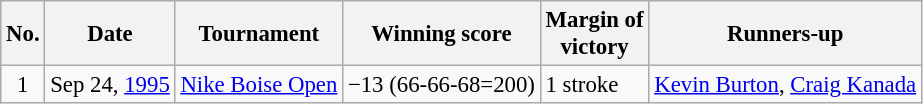<table class="wikitable" style="font-size:95%;">
<tr>
<th>No.</th>
<th>Date</th>
<th>Tournament</th>
<th>Winning score</th>
<th>Margin of<br>victory</th>
<th>Runners-up</th>
</tr>
<tr>
<td align=center>1</td>
<td align=right>Sep 24, <a href='#'>1995</a></td>
<td><a href='#'>Nike Boise Open</a></td>
<td>−13 (66-66-68=200)</td>
<td>1 stroke</td>
<td> <a href='#'>Kevin Burton</a>,  <a href='#'>Craig Kanada</a></td>
</tr>
</table>
